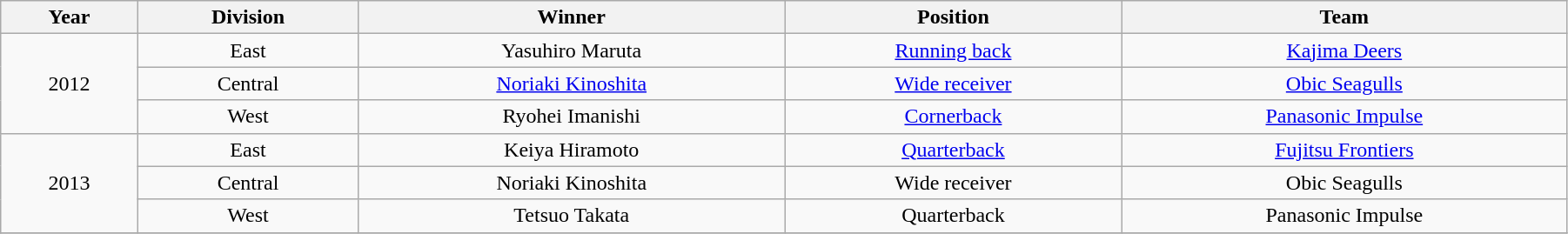<table class="wikitable" style="text-align:Center;width:95%;">
<tr>
<th>Year</th>
<th>Division</th>
<th>Winner</th>
<th>Position</th>
<th>Team</th>
</tr>
<tr>
<td rowspan="3">2012</td>
<td>East</td>
<td>Yasuhiro Maruta</td>
<td><a href='#'>Running back</a></td>
<td><a href='#'>Kajima Deers</a></td>
</tr>
<tr>
<td>Central</td>
<td><a href='#'>Noriaki Kinoshita</a></td>
<td><a href='#'>Wide receiver</a></td>
<td><a href='#'>Obic Seagulls</a></td>
</tr>
<tr>
<td>West</td>
<td>Ryohei Imanishi</td>
<td><a href='#'>Cornerback</a></td>
<td><a href='#'>Panasonic Impulse</a></td>
</tr>
<tr>
<td rowspan="3">2013</td>
<td>East</td>
<td>Keiya Hiramoto</td>
<td><a href='#'>Quarterback</a></td>
<td><a href='#'>Fujitsu Frontiers</a></td>
</tr>
<tr>
<td>Central</td>
<td>Noriaki Kinoshita</td>
<td>Wide receiver</td>
<td>Obic Seagulls</td>
</tr>
<tr>
<td>West</td>
<td>Tetsuo Takata</td>
<td>Quarterback</td>
<td>Panasonic Impulse</td>
</tr>
<tr>
</tr>
</table>
